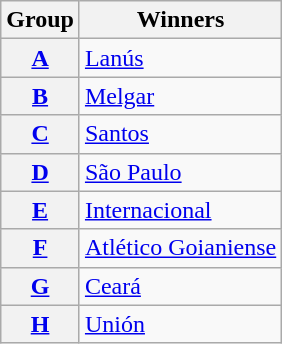<table class="wikitable">
<tr>
<th>Group</th>
<th>Winners</th>
</tr>
<tr>
<th><a href='#'>A</a></th>
<td> <a href='#'>Lanús</a></td>
</tr>
<tr>
<th><a href='#'>B</a></th>
<td> <a href='#'>Melgar</a></td>
</tr>
<tr>
<th><a href='#'>C</a></th>
<td> <a href='#'>Santos</a></td>
</tr>
<tr>
<th><a href='#'>D</a></th>
<td> <a href='#'>São Paulo</a></td>
</tr>
<tr>
<th><a href='#'>E</a></th>
<td> <a href='#'>Internacional</a></td>
</tr>
<tr>
<th><a href='#'>F</a></th>
<td> <a href='#'>Atlético Goianiense</a></td>
</tr>
<tr>
<th><a href='#'>G</a></th>
<td> <a href='#'>Ceará</a></td>
</tr>
<tr>
<th><a href='#'>H</a></th>
<td> <a href='#'>Unión</a></td>
</tr>
</table>
